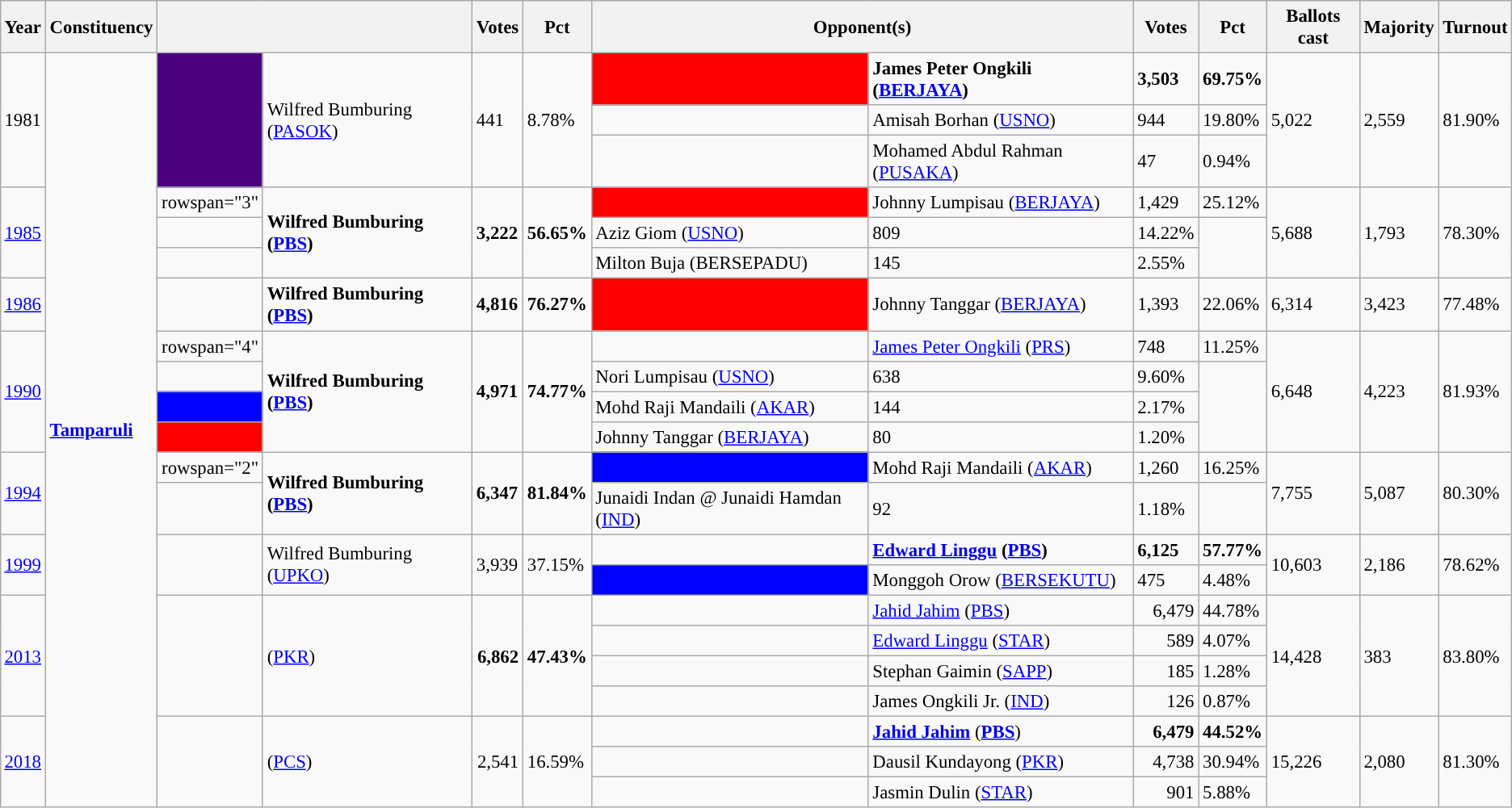<table class="wikitable" style="margin:0.5em ; font-size:95%">
<tr>
<th>Year</th>
<th>Constituency</th>
<th colspan=2></th>
<th>Votes</th>
<th>Pct</th>
<th colspan=2>Opponent(s)</th>
<th>Votes</th>
<th>Pct</th>
<th>Ballots cast</th>
<th>Majority</th>
<th>Turnout</th>
</tr>
<tr>
<td rowspan="3">1981</td>
<td rowspan="22"><strong><a href='#'>Tamparuli</a></strong></td>
<td rowspan="3" bgcolor= indigo></td>
<td rowspan="3">Wilfred Bumburing (<a href='#'>PASOK</a>)</td>
<td rowspan="3">441</td>
<td rowspan="3">8.78%</td>
<td bgcolor= red></td>
<td><strong>James Peter Ongkili (<a href='#'>BERJAYA</a>)</strong></td>
<td><strong>3,503</strong></td>
<td><strong>69.75%</strong></td>
<td rowspan="3">5,022</td>
<td rowspan="3">2,559</td>
<td rowspan="3">81.90%</td>
</tr>
<tr>
<td></td>
<td>Amisah Borhan (<a href='#'>USNO</a>)</td>
<td>944</td>
<td>19.80%</td>
</tr>
<tr>
<td></td>
<td>Mohamed Abdul Rahman (<a href='#'>PUSAKA</a>)</td>
<td>47</td>
<td>0.94%</td>
</tr>
<tr>
<td rowspan="3"><a href='#'>1985</a></td>
<td>rowspan="3"  </td>
<td rowspan="3"><strong>Wilfred Bumburing (<a href='#'>PBS</a>)</strong></td>
<td rowspan="3"><strong>3,222</strong></td>
<td rowspan="3"><strong>56.65%</strong></td>
<td bgcolor= red></td>
<td>Johnny Lumpisau (<a href='#'>BERJAYA</a>)</td>
<td>1,429</td>
<td>25.12%</td>
<td rowspan="3">5,688</td>
<td rowspan="3">1,793</td>
<td rowspan="3">78.30%</td>
</tr>
<tr>
<td></td>
<td>Aziz Giom (<a href='#'>USNO</a>)</td>
<td>809</td>
<td>14.22%</td>
</tr>
<tr>
<td></td>
<td>Milton Buja (BERSEPADU)</td>
<td>145</td>
<td>2.55%</td>
</tr>
<tr>
<td><a href='#'>1986</a></td>
<td></td>
<td><strong>Wilfred Bumburing (<a href='#'>PBS</a>)</strong></td>
<td><strong>4,816</strong></td>
<td><strong>76.27%</strong></td>
<td bgcolor= red></td>
<td>Johnny Tanggar (<a href='#'>BERJAYA</a>)</td>
<td>1,393</td>
<td>22.06%</td>
<td>6,314</td>
<td>3,423</td>
<td>77.48%</td>
</tr>
<tr>
<td rowspan="4"><a href='#'>1990</a></td>
<td>rowspan="4" </td>
<td rowspan="4"><strong>Wilfred Bumburing (<a href='#'>PBS</a>)</strong></td>
<td rowspan="4"><strong>4,971</strong></td>
<td rowspan="4"><strong>74.77%</strong></td>
<td></td>
<td><a href='#'>James Peter Ongkili</a> (<a href='#'>PRS</a>)</td>
<td>748</td>
<td>11.25%</td>
<td rowspan="4">6,648</td>
<td rowspan="4">4,223</td>
<td rowspan="4">81.93%</td>
</tr>
<tr>
<td></td>
<td>Nori Lumpisau (<a href='#'>USNO</a>)</td>
<td>638</td>
<td>9.60%</td>
</tr>
<tr>
<td bgcolor= blue></td>
<td>Mohd Raji Mandaili (<a href='#'>AKAR</a>)</td>
<td>144</td>
<td>2.17%</td>
</tr>
<tr>
<td bgcolor= red></td>
<td>Johnny Tanggar (<a href='#'>BERJAYA</a>)</td>
<td>80</td>
<td>1.20%</td>
</tr>
<tr>
<td rowspan="2"><a href='#'>1994</a></td>
<td>rowspan="2"  </td>
<td rowspan="2"><strong>Wilfred Bumburing (<a href='#'>PBS</a>)</strong></td>
<td rowspan="2"><strong>6,347</strong></td>
<td rowspan="2"><strong>81.84%</strong></td>
<td bgcolor= blue></td>
<td>Mohd Raji Mandaili (<a href='#'>AKAR</a>)</td>
<td>1,260</td>
<td>16.25%</td>
<td rowspan="2">7,755</td>
<td rowspan="2">5,087</td>
<td rowspan="2">80.30%</td>
</tr>
<tr>
<td></td>
<td>Junaidi Indan @ Junaidi Hamdan (<a href='#'>IND</a>)</td>
<td>92</td>
<td>1.18%</td>
</tr>
<tr>
<td rowspan="2"><a href='#'>1999</a></td>
<td rowspan="2" ></td>
<td rowspan="2">Wilfred Bumburing (<a href='#'>UPKO</a>)</td>
<td rowspan="2">3,939</td>
<td rowspan="2">37.15%</td>
<td></td>
<td><strong><a href='#'>Edward Linggu</a></strong> <strong>(<a href='#'>PBS</a>)</strong></td>
<td><strong>6,125</strong></td>
<td><strong>57.77%</strong></td>
<td rowspan="2">10,603</td>
<td rowspan="2">2,186</td>
<td rowspan="2">78.62%</td>
</tr>
<tr>
<td bgcolor= blue></td>
<td>Monggoh Orow (<a href='#'>BERSEKUTU</a>)</td>
<td>475</td>
<td>4.48%</td>
</tr>
<tr>
<td rowspan="4"><a href='#'>2013</a></td>
<td rowspan="4" ></td>
<td rowspan="4"> (<a href='#'>PKR</a>)</td>
<td rowspan="4" align="right"><strong>6,862</strong></td>
<td rowspan="4"><strong>47.43%</strong></td>
<td></td>
<td><a href='#'>Jahid Jahim</a> (<a href='#'>PBS</a>)</td>
<td align="right">6,479</td>
<td>44.78%</td>
<td rowspan="4">14,428</td>
<td rowspan="4">383</td>
<td rowspan="4">83.80%</td>
</tr>
<tr>
<td></td>
<td><a href='#'>Edward Linggu</a> (<a href='#'>STAR</a>)</td>
<td align="right">589</td>
<td>4.07%</td>
</tr>
<tr>
<td></td>
<td>Stephan Gaimin (<a href='#'>SAPP</a>)</td>
<td align="right">185</td>
<td>1.28%</td>
</tr>
<tr>
<td></td>
<td>James Ongkili Jr. (<a href='#'>IND</a>)</td>
<td align="right">126</td>
<td>0.87%</td>
</tr>
<tr>
<td rowspan=3><a href='#'>2018</a></td>
<td rowspan=3></td>
<td rowspan=3> (<a href='#'>PCS</a>)</td>
<td rowspan=3 align="right">2,541</td>
<td rowspan=3>16.59%</td>
<td></td>
<td><strong><a href='#'>Jahid Jahim</a></strong> (<a href='#'><strong>PBS</strong></a>)</td>
<td align="right"><strong>6,479</strong></td>
<td><strong>44.52%</strong></td>
<td rowspan=3>15,226</td>
<td rowspan=3>2,080</td>
<td rowspan=3>81.30%</td>
</tr>
<tr>
<td></td>
<td>Dausil Kundayong (<a href='#'>PKR</a>)</td>
<td align="right">4,738</td>
<td>30.94%</td>
</tr>
<tr>
<td></td>
<td>Jasmin Dulin (<a href='#'>STAR</a>)</td>
<td align="right">901</td>
<td>5.88%</td>
</tr>
</table>
